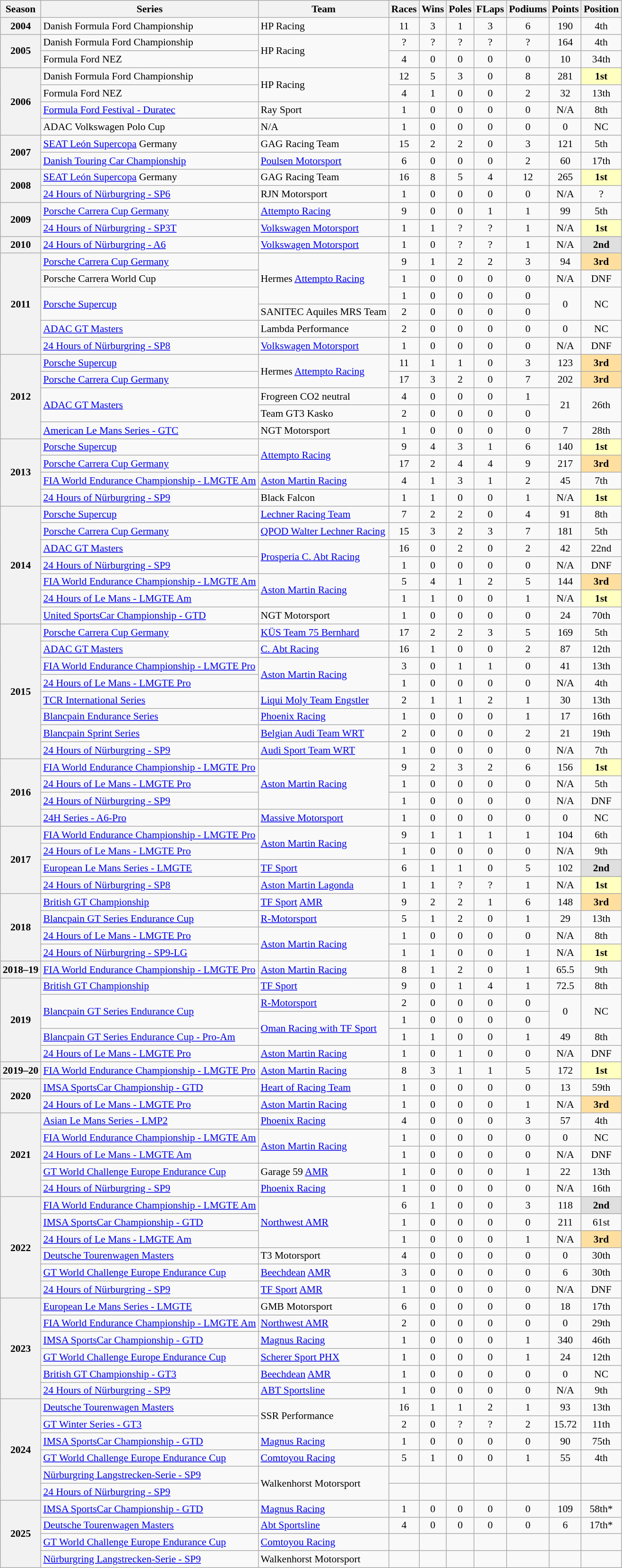<table class="wikitable" style="font-size: 90%; text-align:center">
<tr>
<th>Season</th>
<th>Series</th>
<th>Team</th>
<th>Races</th>
<th>Wins</th>
<th>Poles</th>
<th>FLaps</th>
<th>Podiums</th>
<th>Points</th>
<th>Position</th>
</tr>
<tr>
<th>2004</th>
<td align=left>Danish Formula Ford Championship</td>
<td align=left>HP Racing</td>
<td>11</td>
<td>3</td>
<td>1</td>
<td>3</td>
<td>6</td>
<td>190</td>
<td>4th</td>
</tr>
<tr>
<th rowspan=2>2005</th>
<td align=left>Danish Formula Ford Championship</td>
<td align=left rowspan=2>HP Racing</td>
<td>?</td>
<td>?</td>
<td>?</td>
<td>?</td>
<td>?</td>
<td>164</td>
<td>4th</td>
</tr>
<tr>
<td align=left>Formula Ford NEZ</td>
<td>4</td>
<td>0</td>
<td>0</td>
<td>0</td>
<td>0</td>
<td>10</td>
<td>34th</td>
</tr>
<tr>
<th rowspan=4>2006</th>
<td align=left>Danish Formula Ford Championship</td>
<td align=left rowspan=2>HP Racing</td>
<td>12</td>
<td>5</td>
<td>3</td>
<td>0</td>
<td>8</td>
<td>281</td>
<td style="background:#FFFFBF;"><strong>1st</strong></td>
</tr>
<tr>
<td align=left>Formula Ford NEZ</td>
<td>4</td>
<td>1</td>
<td>0</td>
<td>0</td>
<td>2</td>
<td>32</td>
<td>13th</td>
</tr>
<tr>
<td align=left><a href='#'>Formula Ford Festival - Duratec</a></td>
<td align=left>Ray Sport</td>
<td>1</td>
<td>0</td>
<td>0</td>
<td>0</td>
<td>0</td>
<td>N/A</td>
<td>8th</td>
</tr>
<tr>
<td align=left>ADAC Volkswagen Polo Cup</td>
<td align=left>N/A</td>
<td>1</td>
<td>0</td>
<td>0</td>
<td>0</td>
<td>0</td>
<td>0</td>
<td>NC</td>
</tr>
<tr>
<th rowspan=2>2007</th>
<td align=left><a href='#'>SEAT León Supercopa</a> Germany</td>
<td align=left>GAG Racing Team</td>
<td>15</td>
<td>2</td>
<td>2</td>
<td>0</td>
<td>3</td>
<td>121</td>
<td>5th</td>
</tr>
<tr>
<td align=left><a href='#'>Danish Touring Car Championship</a></td>
<td align=left><a href='#'>Poulsen Motorsport</a></td>
<td>6</td>
<td>0</td>
<td>0</td>
<td>0</td>
<td>2</td>
<td>60</td>
<td>17th</td>
</tr>
<tr>
<th rowspan="2">2008</th>
<td align=left><a href='#'>SEAT León Supercopa</a> Germany</td>
<td align=left>GAG Racing Team</td>
<td>16</td>
<td>8</td>
<td>5</td>
<td>4</td>
<td>12</td>
<td>265</td>
<td style="background:#FFFFBF;"><strong>1st</strong></td>
</tr>
<tr>
<td align=left><a href='#'>24 Hours of Nürburgring - SP6</a></td>
<td align=left>RJN Motorsport</td>
<td>1</td>
<td>0</td>
<td>0</td>
<td>0</td>
<td>0</td>
<td>N/A</td>
<td>?</td>
</tr>
<tr>
<th rowspan="2">2009</th>
<td align="left"><a href='#'>Porsche Carrera Cup Germany</a></td>
<td align="left"><a href='#'>Attempto Racing</a></td>
<td>9</td>
<td>0</td>
<td>0</td>
<td>1</td>
<td>1</td>
<td>99</td>
<td>5th</td>
</tr>
<tr>
<td align=left><a href='#'>24 Hours of Nürburgring - SP3T</a></td>
<td align=left><a href='#'>Volkswagen Motorsport</a></td>
<td>1</td>
<td>1</td>
<td>?</td>
<td>?</td>
<td>1</td>
<td>N/A</td>
<td style="background:#FFFFBF;"><strong>1st</strong></td>
</tr>
<tr>
<th>2010</th>
<td align=left><a href='#'>24 Hours of Nürburgring - A6</a></td>
<td align=left><a href='#'>Volkswagen Motorsport</a></td>
<td>1</td>
<td>0</td>
<td>?</td>
<td>?</td>
<td>1</td>
<td>N/A</td>
<td style="background:#DFDFDF;"><strong>2nd</strong></td>
</tr>
<tr>
<th rowspan="6">2011</th>
<td align="left"><a href='#'>Porsche Carrera Cup Germany</a></td>
<td rowspan="3" align="left">Hermes <a href='#'>Attempto Racing</a></td>
<td>9</td>
<td>1</td>
<td>2</td>
<td>2</td>
<td>3</td>
<td>94</td>
<td style="background:#FFDF9F;"><strong>3rd</strong></td>
</tr>
<tr>
<td align=left>Porsche Carrera World Cup</td>
<td>1</td>
<td>0</td>
<td>0</td>
<td>0</td>
<td>0</td>
<td>N/A</td>
<td>DNF</td>
</tr>
<tr>
<td align=left rowspan=2><a href='#'>Porsche Supercup</a></td>
<td>1</td>
<td>0</td>
<td>0</td>
<td>0</td>
<td>0</td>
<td rowspan=2>0</td>
<td rowspan=2>NC</td>
</tr>
<tr>
<td align=left>SANITEC Aquiles MRS Team</td>
<td>2</td>
<td>0</td>
<td>0</td>
<td>0</td>
<td>0</td>
</tr>
<tr>
<td align=left><a href='#'>ADAC GT Masters</a></td>
<td align=left>Lambda Performance</td>
<td>2</td>
<td>0</td>
<td>0</td>
<td>0</td>
<td>0</td>
<td>0</td>
<td>NC</td>
</tr>
<tr>
<td align=left><a href='#'>24 Hours of Nürburgring - SP8</a></td>
<td align=left><a href='#'>Volkswagen Motorsport</a></td>
<td>1</td>
<td>0</td>
<td>0</td>
<td>0</td>
<td>0</td>
<td>N/A</td>
<td>DNF</td>
</tr>
<tr>
<th rowspan=5>2012</th>
<td align=left><a href='#'>Porsche Supercup</a></td>
<td align=left rowspan=2>Hermes <a href='#'>Attempto Racing</a></td>
<td>11</td>
<td>1</td>
<td>1</td>
<td>0</td>
<td>3</td>
<td>123</td>
<td style="background:#FFDF9F;"><strong>3rd</strong></td>
</tr>
<tr>
<td align=left><a href='#'>Porsche Carrera Cup Germany</a></td>
<td>17</td>
<td>3</td>
<td>2</td>
<td>0</td>
<td>7</td>
<td>202</td>
<td style="background:#FFDF9F;"><strong>3rd</strong></td>
</tr>
<tr>
<td align=left rowspan=2><a href='#'>ADAC GT Masters</a></td>
<td align=left>Frogreen CO2 neutral</td>
<td>4</td>
<td>0</td>
<td>0</td>
<td>0</td>
<td>1</td>
<td rowspan=2>21</td>
<td rowspan=2>26th</td>
</tr>
<tr>
<td align=left>Team GT3 Kasko</td>
<td>2</td>
<td>0</td>
<td>0</td>
<td>0</td>
<td>0</td>
</tr>
<tr>
<td align=left><a href='#'>American Le Mans Series - GTC</a></td>
<td align=left>NGT Motorsport</td>
<td>1</td>
<td>0</td>
<td>0</td>
<td>0</td>
<td>0</td>
<td>7</td>
<td>28th</td>
</tr>
<tr>
<th rowspan="4">2013</th>
<td align=left><a href='#'>Porsche Supercup</a></td>
<td align=left rowspan=2><a href='#'>Attempto Racing</a></td>
<td>9</td>
<td>4</td>
<td>3</td>
<td>1</td>
<td>6</td>
<td>140</td>
<td style="background:#FFFFBF;"><strong>1st</strong></td>
</tr>
<tr>
<td align=left><a href='#'>Porsche Carrera Cup Germany</a></td>
<td>17</td>
<td>2</td>
<td>4</td>
<td>4</td>
<td>9</td>
<td>217</td>
<td style="background:#FFDF9F;"><strong>3rd</strong></td>
</tr>
<tr>
<td align=left><a href='#'>FIA World Endurance Championship - LMGTE Am</a></td>
<td align=left><a href='#'>Aston Martin Racing</a></td>
<td>4</td>
<td>1</td>
<td>3</td>
<td>1</td>
<td>2</td>
<td>45</td>
<td>7th</td>
</tr>
<tr>
<td align=left><a href='#'>24 Hours of Nürburgring - SP9</a></td>
<td align=left>Black Falcon</td>
<td>1</td>
<td>1</td>
<td>0</td>
<td>0</td>
<td>1</td>
<td>N/A</td>
<td style="background:#FFFFBF;"><strong>1st</strong></td>
</tr>
<tr>
<th rowspan="7">2014</th>
<td align="left"><a href='#'>Porsche Supercup</a></td>
<td align="left"><a href='#'>Lechner Racing Team</a></td>
<td>7</td>
<td>2</td>
<td>2</td>
<td>0</td>
<td>4</td>
<td>91</td>
<td>8th</td>
</tr>
<tr>
<td align=left><a href='#'>Porsche Carrera Cup Germany</a></td>
<td align=left><a href='#'>QPOD Walter Lechner Racing</a></td>
<td>15</td>
<td>3</td>
<td>2</td>
<td>3</td>
<td>7</td>
<td>181</td>
<td>5th</td>
</tr>
<tr>
<td align=left><a href='#'>ADAC GT Masters</a></td>
<td rowspan="2" align="left"><a href='#'>Prosperia C. Abt Racing</a></td>
<td>16</td>
<td>0</td>
<td>2</td>
<td>0</td>
<td>2</td>
<td>42</td>
<td>22nd</td>
</tr>
<tr>
<td align=left><a href='#'>24 Hours of Nürburgring - SP9</a></td>
<td>1</td>
<td>0</td>
<td>0</td>
<td>0</td>
<td>0</td>
<td>N/A</td>
<td>DNF</td>
</tr>
<tr>
<td align=left><a href='#'>FIA World Endurance Championship - LMGTE Am</a></td>
<td align=left rowspan=2><a href='#'>Aston Martin Racing</a></td>
<td>5</td>
<td>4</td>
<td>1</td>
<td>2</td>
<td>5</td>
<td>144</td>
<td style="background:#FFDF9F;"><strong>3rd</strong></td>
</tr>
<tr>
<td align=left><a href='#'>24 Hours of Le Mans - LMGTE Am</a></td>
<td>1</td>
<td>1</td>
<td>0</td>
<td>0</td>
<td>1</td>
<td>N/A</td>
<td style="background:#FFFFBF;"><strong>1st</strong></td>
</tr>
<tr>
<td align=left><a href='#'>United SportsCar Championship - GTD</a></td>
<td align=left>NGT Motorsport</td>
<td>1</td>
<td>0</td>
<td>0</td>
<td>0</td>
<td>0</td>
<td>24</td>
<td>70th</td>
</tr>
<tr>
<th rowspan="8">2015</th>
<td align=left><a href='#'>Porsche Carrera Cup Germany</a></td>
<td align=left><a href='#'>KÜS Team 75 Bernhard</a></td>
<td>17</td>
<td>2</td>
<td>2</td>
<td>3</td>
<td>5</td>
<td>169</td>
<td>5th</td>
</tr>
<tr>
<td align=left><a href='#'>ADAC GT Masters</a></td>
<td align=left><a href='#'>C. Abt Racing</a></td>
<td>16</td>
<td>1</td>
<td>0</td>
<td>0</td>
<td>2</td>
<td>87</td>
<td>12th</td>
</tr>
<tr>
<td align=left><a href='#'>FIA World Endurance Championship - LMGTE Pro</a></td>
<td align=left rowspan=2><a href='#'>Aston Martin Racing</a></td>
<td>3</td>
<td>0</td>
<td>1</td>
<td>1</td>
<td>0</td>
<td>41</td>
<td>13th</td>
</tr>
<tr>
<td align=left><a href='#'>24 Hours of Le Mans - LMGTE Pro</a></td>
<td>1</td>
<td>0</td>
<td>0</td>
<td>0</td>
<td>0</td>
<td>N/A</td>
<td>4th</td>
</tr>
<tr>
<td align=left><a href='#'>TCR International Series</a></td>
<td align=left><a href='#'>Liqui Moly Team Engstler</a></td>
<td>2</td>
<td>1</td>
<td>1</td>
<td>2</td>
<td>1</td>
<td>30</td>
<td>13th</td>
</tr>
<tr>
<td align=left><a href='#'>Blancpain Endurance Series</a></td>
<td align=left><a href='#'>Phoenix Racing</a></td>
<td>1</td>
<td>0</td>
<td>0</td>
<td>0</td>
<td>1</td>
<td>17</td>
<td>16th</td>
</tr>
<tr>
<td align=left><a href='#'>Blancpain Sprint Series</a></td>
<td align=left><a href='#'>Belgian Audi Team WRT</a></td>
<td>2</td>
<td>0</td>
<td>0</td>
<td>0</td>
<td>2</td>
<td>21</td>
<td>19th</td>
</tr>
<tr>
<td align=left><a href='#'>24 Hours of Nürburgring - SP9</a></td>
<td align=left><a href='#'>Audi Sport Team WRT</a></td>
<td>1</td>
<td>0</td>
<td>0</td>
<td>0</td>
<td>0</td>
<td>N/A</td>
<td>7th</td>
</tr>
<tr>
<th rowspan="4">2016</th>
<td align="left"><a href='#'>FIA World Endurance Championship - LMGTE Pro</a></td>
<td rowspan="3" align="left"><a href='#'>Aston Martin Racing</a></td>
<td>9</td>
<td>2</td>
<td>3</td>
<td>2</td>
<td>6</td>
<td>156</td>
<td style="background:#FFFFBF;"><strong>1st</strong></td>
</tr>
<tr>
<td align=left><a href='#'>24 Hours of Le Mans - LMGTE Pro</a></td>
<td>1</td>
<td>0</td>
<td>0</td>
<td>0</td>
<td>0</td>
<td>N/A</td>
<td>5th</td>
</tr>
<tr>
<td align=left><a href='#'>24 Hours of Nürburgring - SP9</a></td>
<td>1</td>
<td>0</td>
<td>0</td>
<td>0</td>
<td>0</td>
<td>N/A</td>
<td>DNF</td>
</tr>
<tr>
<td align=left><a href='#'>24H Series - A6-Pro</a></td>
<td align=left><a href='#'>Massive Motorsport</a></td>
<td>1</td>
<td>0</td>
<td>0</td>
<td>0</td>
<td>0</td>
<td>0</td>
<td>NC</td>
</tr>
<tr>
<th rowspan="4">2017</th>
<td align=left><a href='#'>FIA World Endurance Championship - LMGTE Pro</a></td>
<td align=left rowspan=2><a href='#'>Aston Martin Racing</a></td>
<td>9</td>
<td>1</td>
<td>1</td>
<td>1</td>
<td>1</td>
<td>104</td>
<td>6th</td>
</tr>
<tr>
<td align=left><a href='#'>24 Hours of Le Mans - LMGTE Pro</a></td>
<td>1</td>
<td>0</td>
<td>0</td>
<td>0</td>
<td>0</td>
<td>N/A</td>
<td>9th</td>
</tr>
<tr>
<td align=left><a href='#'>European Le Mans Series - LMGTE</a></td>
<td align=left><a href='#'>TF Sport</a></td>
<td>6</td>
<td>1</td>
<td>1</td>
<td>0</td>
<td>5</td>
<td>102</td>
<td style="background:#DFDFDF;"><strong>2nd</strong></td>
</tr>
<tr>
<td align=left><a href='#'>24 Hours of Nürburgring - SP8</a></td>
<td align=left><a href='#'>Aston Martin Lagonda</a></td>
<td>1</td>
<td>1</td>
<td>?</td>
<td>?</td>
<td>1</td>
<td>N/A</td>
<td style="background:#FFFFBF;"><strong>1st</strong></td>
</tr>
<tr>
<th rowspan="4">2018</th>
<td align="left"><a href='#'>British GT Championship</a></td>
<td align="left"><a href='#'>TF Sport</a> <a href='#'>AMR</a></td>
<td>9</td>
<td>2</td>
<td>2</td>
<td>1</td>
<td>6</td>
<td>148</td>
<td style="background:#FFDF9F;"><strong>3rd</strong></td>
</tr>
<tr>
<td align=left><a href='#'>Blancpain GT Series Endurance Cup</a></td>
<td align=left><a href='#'>R-Motorsport</a></td>
<td>5</td>
<td>1</td>
<td>2</td>
<td>0</td>
<td>1</td>
<td>29</td>
<td>13th</td>
</tr>
<tr>
<td align=left><a href='#'>24 Hours of Le Mans - LMGTE Pro</a></td>
<td rowspan="2" align="left"><a href='#'>Aston Martin Racing</a></td>
<td>1</td>
<td>0</td>
<td>0</td>
<td>0</td>
<td>0</td>
<td>N/A</td>
<td>8th</td>
</tr>
<tr>
<td align=left><a href='#'>24 Hours of Nürburgring - SP9-LG</a></td>
<td>1</td>
<td>1</td>
<td>0</td>
<td>0</td>
<td>1</td>
<td>N/A</td>
<td style="background:#FFFFBF;"><strong>1st</strong></td>
</tr>
<tr>
<th>2018–19</th>
<td align=left><a href='#'>FIA World Endurance Championship - LMGTE Pro</a></td>
<td align=left><a href='#'>Aston Martin Racing</a></td>
<td>8</td>
<td>1</td>
<td>2</td>
<td>0</td>
<td>1</td>
<td>65.5</td>
<td>9th</td>
</tr>
<tr>
<th rowspan=5>2019</th>
<td align=left><a href='#'>British GT Championship</a></td>
<td align=left><a href='#'>TF Sport</a></td>
<td>9</td>
<td>0</td>
<td>1</td>
<td>4</td>
<td>1</td>
<td>72.5</td>
<td>8th</td>
</tr>
<tr>
<td align=left rowspan=2><a href='#'>Blancpain GT Series Endurance Cup</a></td>
<td align=left><a href='#'>R-Motorsport</a></td>
<td>2</td>
<td>0</td>
<td>0</td>
<td>0</td>
<td>0</td>
<td rowspan=2>0</td>
<td rowspan=2>NC</td>
</tr>
<tr>
<td align=left rowspan=2><a href='#'>Oman Racing with TF Sport</a></td>
<td>1</td>
<td>0</td>
<td>0</td>
<td>0</td>
<td>0</td>
</tr>
<tr>
<td align=left><a href='#'>Blancpain GT Series Endurance Cup - Pro-Am</a></td>
<td>1</td>
<td>1</td>
<td>0</td>
<td>0</td>
<td>1</td>
<td>49</td>
<td>8th</td>
</tr>
<tr>
<td align=left><a href='#'>24 Hours of Le Mans - LMGTE Pro</a></td>
<td align=left><a href='#'>Aston Martin Racing</a></td>
<td>1</td>
<td>0</td>
<td>1</td>
<td>0</td>
<td>0</td>
<td>N/A</td>
<td>DNF</td>
</tr>
<tr>
<th>2019–20</th>
<td align=left><a href='#'>FIA World Endurance Championship - LMGTE Pro</a></td>
<td align=left><a href='#'>Aston Martin Racing</a></td>
<td>8</td>
<td>3</td>
<td>1</td>
<td>1</td>
<td>5</td>
<td>172</td>
<td style="background:#FFFFBF;"><strong>1st</strong></td>
</tr>
<tr>
<th rowspan=2>2020</th>
<td align=left><a href='#'>IMSA SportsCar Championship - GTD</a></td>
<td align=left><a href='#'>Heart of Racing Team</a></td>
<td>1</td>
<td>0</td>
<td>0</td>
<td>0</td>
<td>0</td>
<td>13</td>
<td>59th</td>
</tr>
<tr>
<td align=left><a href='#'>24 Hours of Le Mans - LMGTE Pro</a></td>
<td align=left><a href='#'>Aston Martin Racing</a></td>
<td>1</td>
<td>0</td>
<td>0</td>
<td>0</td>
<td>1</td>
<td>N/A</td>
<td style="background:#FFDF9F;"><strong>3rd</strong></td>
</tr>
<tr>
<th rowspan="5">2021</th>
<td align=left><a href='#'>Asian Le Mans Series - LMP2</a></td>
<td align=left><a href='#'>Phoenix Racing</a></td>
<td>4</td>
<td>0</td>
<td>0</td>
<td>0</td>
<td>3</td>
<td>57</td>
<td>4th</td>
</tr>
<tr>
<td align=left><a href='#'>FIA World Endurance Championship - LMGTE Am</a></td>
<td align=left rowspan=2><a href='#'>Aston Martin Racing</a></td>
<td>1</td>
<td>0</td>
<td>0</td>
<td>0</td>
<td>0</td>
<td>0</td>
<td>NC</td>
</tr>
<tr>
<td align=left><a href='#'>24 Hours of Le Mans - LMGTE Am</a></td>
<td>1</td>
<td>0</td>
<td>0</td>
<td>0</td>
<td>0</td>
<td>N/A</td>
<td>DNF</td>
</tr>
<tr>
<td align=left><a href='#'>GT World Challenge Europe Endurance Cup</a></td>
<td align=left>Garage 59 <a href='#'>AMR</a></td>
<td>1</td>
<td>0</td>
<td>0</td>
<td>0</td>
<td>1</td>
<td>22</td>
<td>13th</td>
</tr>
<tr>
<td align=left><a href='#'>24 Hours of Nürburgring - SP9</a></td>
<td align=left><a href='#'>Phoenix Racing</a></td>
<td>1</td>
<td>0</td>
<td>0</td>
<td>0</td>
<td>0</td>
<td>N/A</td>
<td>16th</td>
</tr>
<tr>
<th rowspan="6">2022</th>
<td align="left"><a href='#'>FIA World Endurance Championship - LMGTE Am</a></td>
<td rowspan="3" align="left"><a href='#'>Northwest AMR</a></td>
<td>6</td>
<td>1</td>
<td>0</td>
<td>0</td>
<td>3</td>
<td>118</td>
<td style="background:#DFDFDF;"><strong>2nd</strong></td>
</tr>
<tr>
<td align=left><a href='#'>IMSA SportsCar Championship - GTD</a></td>
<td>1</td>
<td>0</td>
<td>0</td>
<td>0</td>
<td>0</td>
<td>211</td>
<td>61st</td>
</tr>
<tr>
<td align=left><a href='#'>24 Hours of Le Mans - LMGTE Am</a></td>
<td>1</td>
<td>0</td>
<td>0</td>
<td>0</td>
<td>1</td>
<td>N/A</td>
<td style="background:#FFDF9F;"><strong>3rd</strong></td>
</tr>
<tr>
<td align=left><a href='#'>Deutsche Tourenwagen Masters</a></td>
<td align=left>T3 Motorsport</td>
<td>4</td>
<td>0</td>
<td>0</td>
<td>0</td>
<td>0</td>
<td>0</td>
<td>30th</td>
</tr>
<tr>
<td align=left><a href='#'>GT World Challenge Europe Endurance Cup</a></td>
<td align=left><a href='#'>Beechdean</a> <a href='#'>AMR</a></td>
<td>3</td>
<td>0</td>
<td>0</td>
<td>0</td>
<td>0</td>
<td>6</td>
<td>30th</td>
</tr>
<tr>
<td align=left><a href='#'>24 Hours of Nürburgring - SP9</a></td>
<td align=left><a href='#'>TF Sport</a> <a href='#'>AMR</a></td>
<td>1</td>
<td>0</td>
<td>0</td>
<td>0</td>
<td>0</td>
<td>N/A</td>
<td>DNF</td>
</tr>
<tr>
<th rowspan="6">2023</th>
<td align=left><a href='#'>European Le Mans Series - LMGTE</a></td>
<td align=left>GMB Motorsport</td>
<td>6</td>
<td>0</td>
<td>0</td>
<td>0</td>
<td>0</td>
<td>18</td>
<td>17th</td>
</tr>
<tr>
<td align=left><a href='#'>FIA World Endurance Championship - LMGTE Am</a></td>
<td align=left><a href='#'>Northwest AMR</a></td>
<td>2</td>
<td>0</td>
<td>0</td>
<td>0</td>
<td>0</td>
<td>0</td>
<td>29th</td>
</tr>
<tr>
<td align="left"><a href='#'>IMSA SportsCar Championship - GTD</a></td>
<td align="left"><a href='#'>Magnus Racing</a></td>
<td>1</td>
<td>0</td>
<td>0</td>
<td>0</td>
<td>1</td>
<td>340</td>
<td>46th</td>
</tr>
<tr>
<td align=left><a href='#'>GT World Challenge Europe Endurance Cup</a></td>
<td align=left><a href='#'>Scherer Sport PHX</a></td>
<td>1</td>
<td>0</td>
<td>0</td>
<td>0</td>
<td>1</td>
<td>24</td>
<td>12th</td>
</tr>
<tr>
<td align=left><a href='#'>British GT Championship - GT3</a></td>
<td align=left><a href='#'>Beechdean</a> <a href='#'>AMR</a></td>
<td>1</td>
<td>0</td>
<td>0</td>
<td>0</td>
<td>0</td>
<td>0</td>
<td>NC</td>
</tr>
<tr>
<td align=left><a href='#'>24 Hours of Nürburgring - SP9</a></td>
<td align=left><a href='#'>ABT Sportsline</a></td>
<td>1</td>
<td>0</td>
<td>0</td>
<td>0</td>
<td>0</td>
<td>N/A</td>
<td>9th</td>
</tr>
<tr>
<th rowspan="6">2024</th>
<td align=left><a href='#'>Deutsche Tourenwagen Masters</a></td>
<td rowspan="2" align="left">SSR Performance</td>
<td>16</td>
<td>1</td>
<td>1</td>
<td>2</td>
<td>1</td>
<td>93</td>
<td>13th</td>
</tr>
<tr>
<td align=left><a href='#'>GT Winter Series - GT3</a></td>
<td>2</td>
<td>0</td>
<td>?</td>
<td>?</td>
<td>2</td>
<td>15.72</td>
<td>11th</td>
</tr>
<tr>
<td align=left><a href='#'>IMSA SportsCar Championship - GTD</a></td>
<td align=left><a href='#'>Magnus Racing</a></td>
<td>1</td>
<td>0</td>
<td>0</td>
<td>0</td>
<td>0</td>
<td>90</td>
<td>75th</td>
</tr>
<tr>
<td align=left><a href='#'>GT World Challenge Europe Endurance Cup</a></td>
<td align=left><a href='#'>Comtoyou Racing</a></td>
<td>5</td>
<td>1</td>
<td>0</td>
<td>0</td>
<td>1</td>
<td>55</td>
<td>4th</td>
</tr>
<tr>
<td align=left><a href='#'>Nürburgring Langstrecken-Serie - SP9</a></td>
<td rowspan="2" align="left">Walkenhorst Motorsport</td>
<td></td>
<td></td>
<td></td>
<td></td>
<td></td>
<td></td>
<td></td>
</tr>
<tr>
<td align=left><a href='#'>24 Hours of Nürburgring - SP9</a></td>
<td></td>
<td></td>
<td></td>
<td></td>
<td></td>
<td></td>
<td></td>
</tr>
<tr>
<th rowspan="4">2025</th>
<td align=left><a href='#'>IMSA SportsCar Championship - GTD</a></td>
<td align=left><a href='#'>Magnus Racing</a></td>
<td>1</td>
<td>0</td>
<td>0</td>
<td>0</td>
<td>0</td>
<td>109</td>
<td>58th*</td>
</tr>
<tr>
<td align=left><a href='#'>Deutsche Tourenwagen Masters</a></td>
<td align=left><a href='#'>Abt Sportsline</a></td>
<td>4</td>
<td>0</td>
<td>0</td>
<td>0</td>
<td>0</td>
<td>6</td>
<td>17th*</td>
</tr>
<tr>
<td align=left><a href='#'>GT World Challenge Europe Endurance Cup</a></td>
<td align=left><a href='#'>Comtoyou Racing</a></td>
<td></td>
<td></td>
<td></td>
<td></td>
<td></td>
<td></td>
<td></td>
</tr>
<tr>
<td align="left"><a href='#'>Nürburgring Langstrecken-Serie - SP9</a></td>
<td align="left">Walkenhorst Motorsport</td>
<td></td>
<td></td>
<td></td>
<td></td>
<td></td>
<td></td>
<td></td>
</tr>
</table>
